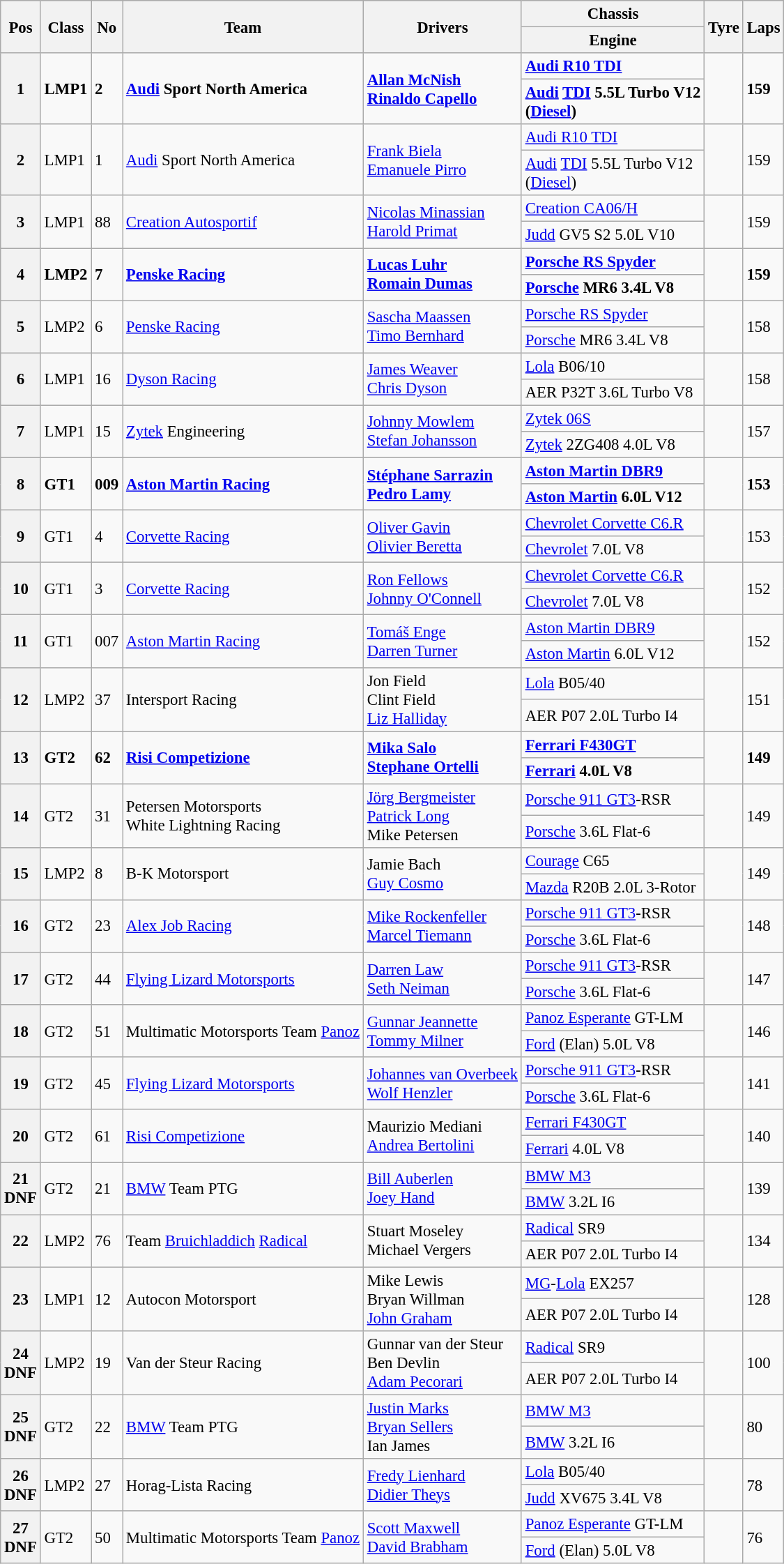<table class="wikitable" style="font-size: 95%;">
<tr>
<th rowspan=2>Pos</th>
<th rowspan=2>Class</th>
<th rowspan=2>No</th>
<th rowspan=2>Team</th>
<th rowspan=2>Drivers</th>
<th>Chassis</th>
<th rowspan=2>Tyre</th>
<th rowspan=2>Laps</th>
</tr>
<tr>
<th>Engine</th>
</tr>
<tr style="font-weight:bold">
<th rowspan=2>1</th>
<td rowspan=2>LMP1</td>
<td rowspan=2>2</td>
<td rowspan=2> <a href='#'>Audi</a> Sport North America</td>
<td rowspan=2> <a href='#'>Allan McNish</a><br> <a href='#'>Rinaldo Capello</a></td>
<td><a href='#'>Audi R10 TDI</a></td>
<td rowspan=2></td>
<td rowspan=2>159</td>
</tr>
<tr style="font-weight:bold">
<td><a href='#'>Audi</a> <a href='#'>TDI</a> 5.5L Turbo V12<br>(<a href='#'>Diesel</a>)</td>
</tr>
<tr>
<th rowspan=2>2</th>
<td rowspan=2>LMP1</td>
<td rowspan=2>1</td>
<td rowspan=2> <a href='#'>Audi</a> Sport North America</td>
<td rowspan=2> <a href='#'>Frank Biela</a><br> <a href='#'>Emanuele Pirro</a></td>
<td><a href='#'>Audi R10 TDI</a></td>
<td rowspan=2></td>
<td rowspan=2>159</td>
</tr>
<tr>
<td><a href='#'>Audi</a> <a href='#'>TDI</a> 5.5L Turbo V12<br>(<a href='#'>Diesel</a>)</td>
</tr>
<tr>
<th rowspan=2>3</th>
<td rowspan=2>LMP1</td>
<td rowspan=2>88</td>
<td rowspan=2> <a href='#'>Creation Autosportif</a></td>
<td rowspan=2> <a href='#'>Nicolas Minassian</a><br> <a href='#'>Harold Primat</a></td>
<td><a href='#'>Creation CA06/H</a></td>
<td rowspan=2></td>
<td rowspan=2>159</td>
</tr>
<tr>
<td><a href='#'>Judd</a> GV5 S2 5.0L V10</td>
</tr>
<tr style="font-weight:bold">
<th rowspan=2>4</th>
<td rowspan=2>LMP2</td>
<td rowspan=2>7</td>
<td rowspan=2> <a href='#'>Penske Racing</a></td>
<td rowspan=2> <a href='#'>Lucas Luhr</a><br> <a href='#'>Romain Dumas</a></td>
<td><a href='#'>Porsche RS Spyder</a></td>
<td rowspan=2></td>
<td rowspan=2>159</td>
</tr>
<tr style="font-weight:bold">
<td><a href='#'>Porsche</a> MR6 3.4L V8</td>
</tr>
<tr>
<th rowspan=2>5</th>
<td rowspan=2>LMP2</td>
<td rowspan=2>6</td>
<td rowspan=2> <a href='#'>Penske Racing</a></td>
<td rowspan=2> <a href='#'>Sascha Maassen</a><br> <a href='#'>Timo Bernhard</a></td>
<td><a href='#'>Porsche RS Spyder</a></td>
<td rowspan=2></td>
<td rowspan=2>158</td>
</tr>
<tr>
<td><a href='#'>Porsche</a> MR6 3.4L V8</td>
</tr>
<tr>
<th rowspan=2>6</th>
<td rowspan=2>LMP1</td>
<td rowspan=2>16</td>
<td rowspan=2> <a href='#'>Dyson Racing</a></td>
<td rowspan=2> <a href='#'>James Weaver</a><br> <a href='#'>Chris Dyson</a></td>
<td><a href='#'>Lola</a> B06/10</td>
<td rowspan=2></td>
<td rowspan=2>158</td>
</tr>
<tr>
<td>AER P32T 3.6L Turbo V8</td>
</tr>
<tr>
<th rowspan=2>7</th>
<td rowspan=2>LMP1</td>
<td rowspan=2>15</td>
<td rowspan=2> <a href='#'>Zytek</a> Engineering</td>
<td rowspan=2> <a href='#'>Johnny Mowlem</a><br> <a href='#'>Stefan Johansson</a></td>
<td><a href='#'>Zytek 06S</a></td>
<td rowspan=2></td>
<td rowspan=2>157</td>
</tr>
<tr>
<td><a href='#'>Zytek</a> 2ZG408 4.0L V8</td>
</tr>
<tr style="font-weight:bold">
<th rowspan=2>8</th>
<td rowspan=2>GT1</td>
<td rowspan=2>009</td>
<td rowspan=2> <a href='#'>Aston Martin Racing</a></td>
<td rowspan=2> <a href='#'>Stéphane Sarrazin</a><br> <a href='#'>Pedro Lamy</a></td>
<td><a href='#'>Aston Martin DBR9</a></td>
<td rowspan=2></td>
<td rowspan=2>153</td>
</tr>
<tr style="font-weight:bold">
<td><a href='#'>Aston Martin</a> 6.0L V12</td>
</tr>
<tr>
<th rowspan=2>9</th>
<td rowspan=2>GT1</td>
<td rowspan=2>4</td>
<td rowspan=2> <a href='#'>Corvette Racing</a></td>
<td rowspan=2> <a href='#'>Oliver Gavin</a><br> <a href='#'>Olivier Beretta</a></td>
<td><a href='#'>Chevrolet Corvette C6.R</a></td>
<td rowspan=2></td>
<td rowspan=2>153</td>
</tr>
<tr>
<td><a href='#'>Chevrolet</a> 7.0L V8</td>
</tr>
<tr>
<th rowspan=2>10</th>
<td rowspan=2>GT1</td>
<td rowspan=2>3</td>
<td rowspan=2> <a href='#'>Corvette Racing</a></td>
<td rowspan=2> <a href='#'>Ron Fellows</a><br> <a href='#'>Johnny O'Connell</a></td>
<td><a href='#'>Chevrolet Corvette C6.R</a></td>
<td rowspan=2></td>
<td rowspan=2>152</td>
</tr>
<tr>
<td><a href='#'>Chevrolet</a> 7.0L V8</td>
</tr>
<tr>
<th rowspan=2>11</th>
<td rowspan=2>GT1</td>
<td rowspan=2>007</td>
<td rowspan=2> <a href='#'>Aston Martin Racing</a></td>
<td rowspan=2> <a href='#'>Tomáš Enge</a><br> <a href='#'>Darren Turner</a></td>
<td><a href='#'>Aston Martin DBR9</a></td>
<td rowspan=2></td>
<td rowspan=2>152</td>
</tr>
<tr>
<td><a href='#'>Aston Martin</a> 6.0L V12</td>
</tr>
<tr>
<th rowspan=2>12</th>
<td rowspan=2>LMP2</td>
<td rowspan=2>37</td>
<td rowspan=2> Intersport Racing</td>
<td rowspan=2> Jon Field<br> Clint Field<br> <a href='#'>Liz Halliday</a></td>
<td><a href='#'>Lola</a> B05/40</td>
<td rowspan=2></td>
<td rowspan=2>151</td>
</tr>
<tr>
<td>AER P07 2.0L Turbo I4</td>
</tr>
<tr style="font-weight:bold">
<th rowspan=2>13</th>
<td rowspan=2>GT2</td>
<td rowspan=2>62</td>
<td rowspan=2> <a href='#'>Risi Competizione</a></td>
<td rowspan=2> <a href='#'>Mika Salo</a><br> <a href='#'>Stephane Ortelli</a></td>
<td><a href='#'>Ferrari F430GT</a></td>
<td rowspan=2></td>
<td rowspan=2>149</td>
</tr>
<tr style="font-weight:bold">
<td><a href='#'>Ferrari</a> 4.0L V8</td>
</tr>
<tr>
<th rowspan=2>14</th>
<td rowspan=2>GT2</td>
<td rowspan=2>31</td>
<td rowspan=2> Petersen Motorsports<br> White Lightning Racing</td>
<td rowspan=2> <a href='#'>Jörg Bergmeister</a><br> <a href='#'>Patrick Long</a><br> Mike Petersen</td>
<td><a href='#'>Porsche 911 GT3</a>-RSR</td>
<td rowspan=2></td>
<td rowspan=2>149</td>
</tr>
<tr>
<td><a href='#'>Porsche</a> 3.6L Flat-6</td>
</tr>
<tr>
<th rowspan=2>15</th>
<td rowspan=2>LMP2</td>
<td rowspan=2>8</td>
<td rowspan=2> B-K Motorsport</td>
<td rowspan=2> Jamie Bach<br> <a href='#'>Guy Cosmo</a></td>
<td><a href='#'>Courage</a> C65</td>
<td rowspan=2></td>
<td rowspan=2>149</td>
</tr>
<tr>
<td><a href='#'>Mazda</a> R20B 2.0L 3-Rotor</td>
</tr>
<tr>
<th rowspan=2>16</th>
<td rowspan=2>GT2</td>
<td rowspan=2>23</td>
<td rowspan=2> <a href='#'>Alex Job Racing</a></td>
<td rowspan=2> <a href='#'>Mike Rockenfeller</a><br> <a href='#'>Marcel Tiemann</a></td>
<td><a href='#'>Porsche 911 GT3</a>-RSR</td>
<td rowspan=2></td>
<td rowspan=2>148</td>
</tr>
<tr>
<td><a href='#'>Porsche</a> 3.6L Flat-6</td>
</tr>
<tr>
<th rowspan=2>17</th>
<td rowspan=2>GT2</td>
<td rowspan=2>44</td>
<td rowspan=2> <a href='#'>Flying Lizard Motorsports</a></td>
<td rowspan=2> <a href='#'>Darren Law</a><br> <a href='#'>Seth Neiman</a></td>
<td><a href='#'>Porsche 911 GT3</a>-RSR</td>
<td rowspan=2></td>
<td rowspan=2>147</td>
</tr>
<tr>
<td><a href='#'>Porsche</a> 3.6L Flat-6</td>
</tr>
<tr>
<th rowspan=2>18</th>
<td rowspan=2>GT2</td>
<td rowspan=2>51</td>
<td rowspan=2> Multimatic Motorsports Team <a href='#'>Panoz</a></td>
<td rowspan=2> <a href='#'>Gunnar Jeannette</a><br> <a href='#'>Tommy Milner</a></td>
<td><a href='#'>Panoz Esperante</a> GT-LM</td>
<td rowspan=2></td>
<td rowspan=2>146</td>
</tr>
<tr>
<td><a href='#'>Ford</a> (Elan) 5.0L V8</td>
</tr>
<tr>
<th rowspan=2>19</th>
<td rowspan=2>GT2</td>
<td rowspan=2>45</td>
<td rowspan=2> <a href='#'>Flying Lizard Motorsports</a></td>
<td rowspan=2> <a href='#'>Johannes van Overbeek</a><br> <a href='#'>Wolf Henzler</a></td>
<td><a href='#'>Porsche 911 GT3</a>-RSR</td>
<td rowspan=2></td>
<td rowspan=2>141</td>
</tr>
<tr>
<td><a href='#'>Porsche</a> 3.6L Flat-6</td>
</tr>
<tr>
<th rowspan=2>20</th>
<td rowspan=2>GT2</td>
<td rowspan=2>61</td>
<td rowspan=2> <a href='#'>Risi Competizione</a></td>
<td rowspan=2> Maurizio Mediani<br> <a href='#'>Andrea Bertolini</a></td>
<td><a href='#'>Ferrari F430GT</a></td>
<td rowspan=2></td>
<td rowspan=2>140</td>
</tr>
<tr>
<td><a href='#'>Ferrari</a> 4.0L V8</td>
</tr>
<tr>
<th rowspan=2>21<br>DNF</th>
<td rowspan=2>GT2</td>
<td rowspan=2>21</td>
<td rowspan=2> <a href='#'>BMW</a> Team PTG</td>
<td rowspan=2> <a href='#'>Bill Auberlen</a><br> <a href='#'>Joey Hand</a></td>
<td><a href='#'>BMW M3</a></td>
<td rowspan=2></td>
<td rowspan=2>139</td>
</tr>
<tr>
<td><a href='#'>BMW</a> 3.2L I6</td>
</tr>
<tr>
<th rowspan=2>22</th>
<td rowspan=2>LMP2</td>
<td rowspan=2>76</td>
<td rowspan=2> Team <a href='#'>Bruichladdich</a> <a href='#'>Radical</a></td>
<td rowspan=2> Stuart Moseley<br> Michael Vergers</td>
<td><a href='#'>Radical</a> SR9</td>
<td rowspan=2></td>
<td rowspan=2>134</td>
</tr>
<tr>
<td>AER P07 2.0L Turbo I4</td>
</tr>
<tr>
<th rowspan=2>23</th>
<td rowspan=2>LMP1</td>
<td rowspan=2>12</td>
<td rowspan=2> Autocon Motorsport</td>
<td rowspan=2> Mike Lewis<br> Bryan Willman<br> <a href='#'>John Graham</a></td>
<td><a href='#'>MG</a>-<a href='#'>Lola</a> EX257</td>
<td rowspan=2></td>
<td rowspan=2>128</td>
</tr>
<tr>
<td>AER P07 2.0L Turbo I4</td>
</tr>
<tr>
<th rowspan=2>24<br>DNF</th>
<td rowspan=2>LMP2</td>
<td rowspan=2>19</td>
<td rowspan=2> Van der Steur Racing</td>
<td rowspan=2> Gunnar van der Steur<br> Ben Devlin<br> <a href='#'>Adam Pecorari</a></td>
<td><a href='#'>Radical</a> SR9</td>
<td rowspan=2></td>
<td rowspan=2>100</td>
</tr>
<tr>
<td>AER P07 2.0L Turbo I4</td>
</tr>
<tr>
<th rowspan=2>25<br>DNF</th>
<td rowspan=2>GT2</td>
<td rowspan=2>22</td>
<td rowspan=2> <a href='#'>BMW</a> Team PTG</td>
<td rowspan=2> <a href='#'>Justin Marks</a><br> <a href='#'>Bryan Sellers</a><br> Ian James</td>
<td><a href='#'>BMW M3</a></td>
<td rowspan=2></td>
<td rowspan=2>80</td>
</tr>
<tr>
<td><a href='#'>BMW</a> 3.2L I6</td>
</tr>
<tr>
<th rowspan=2>26<br>DNF</th>
<td rowspan=2>LMP2</td>
<td rowspan=2>27</td>
<td rowspan=2> Horag-Lista Racing</td>
<td rowspan=2> <a href='#'>Fredy Lienhard</a><br> <a href='#'>Didier Theys</a></td>
<td><a href='#'>Lola</a> B05/40</td>
<td rowspan=2></td>
<td rowspan=2>78</td>
</tr>
<tr>
<td><a href='#'>Judd</a> XV675 3.4L V8</td>
</tr>
<tr>
<th rowspan=2>27<br>DNF</th>
<td rowspan=2>GT2</td>
<td rowspan=2>50</td>
<td rowspan=2> Multimatic Motorsports Team <a href='#'>Panoz</a></td>
<td rowspan=2> <a href='#'>Scott Maxwell</a><br> <a href='#'>David Brabham</a></td>
<td><a href='#'>Panoz Esperante</a> GT-LM</td>
<td rowspan=2></td>
<td rowspan=2>76</td>
</tr>
<tr>
<td><a href='#'>Ford</a> (Elan) 5.0L V8</td>
</tr>
</table>
